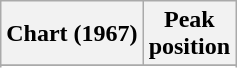<table class="wikitable sortable plainrowheaders" style="text-align:center">
<tr>
<th scope="col">Chart (1967)</th>
<th scope="col">Peak<br> position</th>
</tr>
<tr>
</tr>
<tr>
</tr>
</table>
